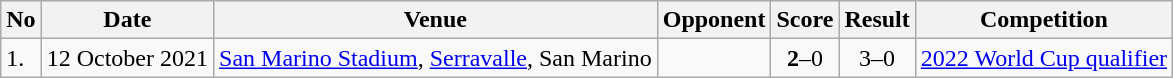<table class="wikitable" style="font-size:100%;">
<tr>
<th>No</th>
<th>Date</th>
<th>Venue</th>
<th>Opponent</th>
<th>Score</th>
<th>Result</th>
<th>Competition</th>
</tr>
<tr>
<td>1.</td>
<td>12 October 2021</td>
<td><a href='#'>San Marino Stadium</a>, <a href='#'>Serravalle</a>, San Marino</td>
<td></td>
<td align=center><strong>2</strong>–0</td>
<td align=center>3–0</td>
<td><a href='#'>2022 World Cup qualifier</a></td>
</tr>
</table>
